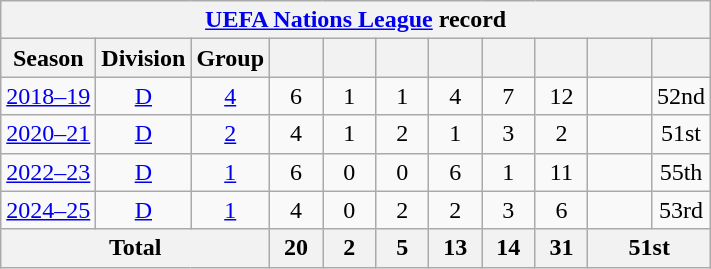<table class="wikitable" style="text-align:center;">
<tr>
<th colspan=11><a href='#'>UEFA Nations League</a> record</th>
</tr>
<tr>
<th>Season</th>
<th>Division</th>
<th>Group</th>
<th width=28></th>
<th width=28></th>
<th width=28></th>
<th width=28></th>
<th width=28></th>
<th width=28></th>
<th width=35></th>
<th width=28></th>
</tr>
<tr>
<td><a href='#'>2018–19</a></td>
<td><a href='#'>D</a></td>
<td><a href='#'>4</a></td>
<td>6</td>
<td>1</td>
<td>1</td>
<td>4</td>
<td>7</td>
<td>12</td>
<td></td>
<td>52nd</td>
</tr>
<tr>
<td><a href='#'>2020–21</a></td>
<td><a href='#'>D</a></td>
<td><a href='#'>2</a></td>
<td>4</td>
<td>1</td>
<td>2</td>
<td>1</td>
<td>3</td>
<td>2</td>
<td></td>
<td>51st</td>
</tr>
<tr>
<td><a href='#'>2022–23</a></td>
<td><a href='#'>D</a></td>
<td><a href='#'>1</a></td>
<td>6</td>
<td>0</td>
<td>0</td>
<td>6</td>
<td>1</td>
<td>11</td>
<td></td>
<td>55th</td>
</tr>
<tr>
<td><a href='#'>2024–25</a></td>
<td><a href='#'>D</a></td>
<td><a href='#'>1</a></td>
<td>4</td>
<td>0</td>
<td>2</td>
<td>2</td>
<td>3</td>
<td>6</td>
<td></td>
<td>53rd</td>
</tr>
<tr>
<th colspan=3>Total</th>
<th>20</th>
<th>2</th>
<th>5</th>
<th>13</th>
<th>14</th>
<th>31</th>
<th colspan=2>51st</th>
</tr>
</table>
